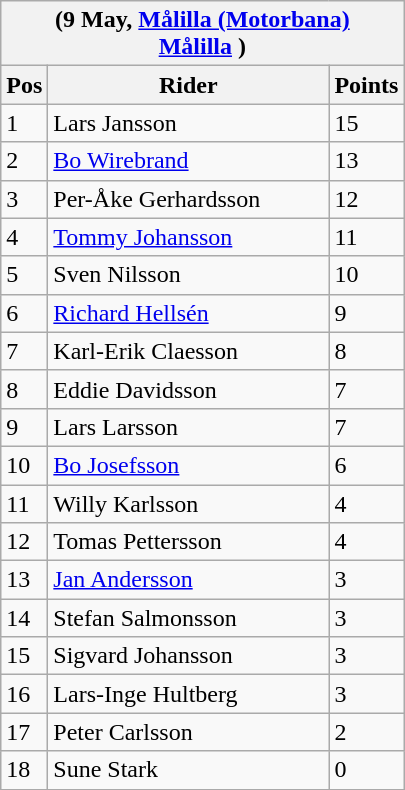<table class="wikitable">
<tr>
<th colspan="6">(9 May, <a href='#'>Målilla (Motorbana)</a><br><a href='#'>Målilla</a> )</th>
</tr>
<tr>
<th width=20>Pos</th>
<th width=180>Rider</th>
<th width=40>Points</th>
</tr>
<tr>
<td>1</td>
<td style="text-align:left;">Lars Jansson</td>
<td>15</td>
</tr>
<tr>
<td>2</td>
<td style="text-align:left;"><a href='#'>Bo Wirebrand</a></td>
<td>13</td>
</tr>
<tr>
<td>3</td>
<td style="text-align:left;">Per-Åke Gerhardsson</td>
<td>12</td>
</tr>
<tr>
<td>4</td>
<td style="text-align:left;"><a href='#'>Tommy Johansson</a></td>
<td>11</td>
</tr>
<tr>
<td>5</td>
<td style="text-align:left;">Sven Nilsson</td>
<td>10</td>
</tr>
<tr>
<td>6</td>
<td style="text-align:left;"><a href='#'>Richard Hellsén</a></td>
<td>9</td>
</tr>
<tr>
<td>7</td>
<td style="text-align:left;">Karl-Erik Claesson</td>
<td>8</td>
</tr>
<tr>
<td>8</td>
<td style="text-align:left;">Eddie Davidsson</td>
<td>7</td>
</tr>
<tr>
<td>9</td>
<td style="text-align:left;">Lars Larsson</td>
<td>7</td>
</tr>
<tr>
<td>10</td>
<td style="text-align:left;"><a href='#'>Bo Josefsson</a></td>
<td>6</td>
</tr>
<tr>
<td>11</td>
<td style="text-align:left;">Willy Karlsson</td>
<td>4</td>
</tr>
<tr>
<td>12</td>
<td style="text-align:left;">Tomas Pettersson</td>
<td>4</td>
</tr>
<tr>
<td>13</td>
<td style="text-align:left;"><a href='#'>Jan Andersson</a></td>
<td>3</td>
</tr>
<tr>
<td>14</td>
<td style="text-align:left;">Stefan Salmonsson</td>
<td>3</td>
</tr>
<tr>
<td>15</td>
<td style="text-align:left;">Sigvard Johansson</td>
<td>3</td>
</tr>
<tr>
<td>16</td>
<td style="text-align:left;">Lars-Inge Hultberg</td>
<td>3</td>
</tr>
<tr>
<td>17</td>
<td style="text-align:left;">Peter Carlsson</td>
<td>2</td>
</tr>
<tr>
<td>18</td>
<td style="text-align:left;">Sune Stark</td>
<td>0</td>
</tr>
</table>
